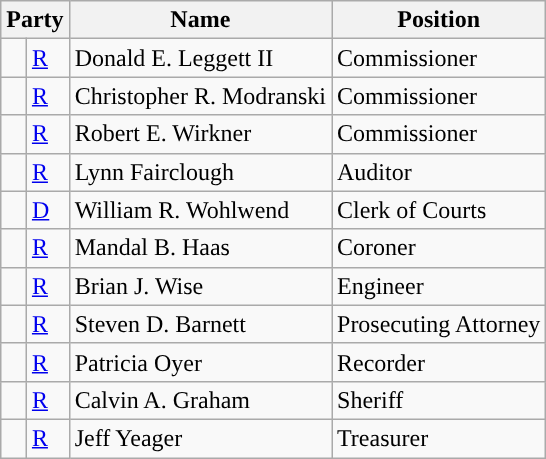<table class=wikitable>
<tr>
<th colspan="2" style="text-align:center; vertical-align:bottom;">Party</th>
<th style="text-align:center;">Name</th>
<th valign=bottom>Position</th>
</tr>
<tr>
<td style="background-color:"> </td>
<td><a href='#'>R</a></td>
<td>Donald E. Leggett II</td>
<td>Commissioner</td>
</tr>
<tr>
<td style="background-color:"> </td>
<td><a href='#'>R</a></td>
<td>Christopher R. Modranski</td>
<td>Commissioner</td>
</tr>
<tr>
<td style="background-color:"> </td>
<td><a href='#'>R</a></td>
<td>Robert E. Wirkner</td>
<td>Commissioner</td>
</tr>
<tr>
<td style="background-color:"> </td>
<td><a href='#'>R</a></td>
<td>Lynn Fairclough</td>
<td>Auditor</td>
</tr>
<tr>
<td style="background-color:"> </td>
<td><a href='#'>D</a></td>
<td>William R. Wohlwend</td>
<td>Clerk of Courts</td>
</tr>
<tr>
<td style="background-color:"> </td>
<td><a href='#'>R</a></td>
<td>Mandal B. Haas</td>
<td>Coroner</td>
</tr>
<tr>
<td style="background-color:"> </td>
<td><a href='#'>R</a></td>
<td>Brian J. Wise</td>
<td>Engineer</td>
</tr>
<tr>
<td style="background-color:"> </td>
<td><a href='#'>R</a></td>
<td>Steven D. Barnett</td>
<td>Prosecuting Attorney</td>
</tr>
<tr>
<td style="background-color:"> </td>
<td><a href='#'>R</a></td>
<td>Patricia Oyer</td>
<td>Recorder</td>
</tr>
<tr>
<td style="background-color:"> </td>
<td><a href='#'>R</a></td>
<td>Calvin A. Graham</td>
<td>Sheriff</td>
</tr>
<tr>
<td style="background-color:"> </td>
<td><a href='#'>R</a></td>
<td>Jeff Yeager</td>
<td>Treasurer</td>
</tr>
</table>
